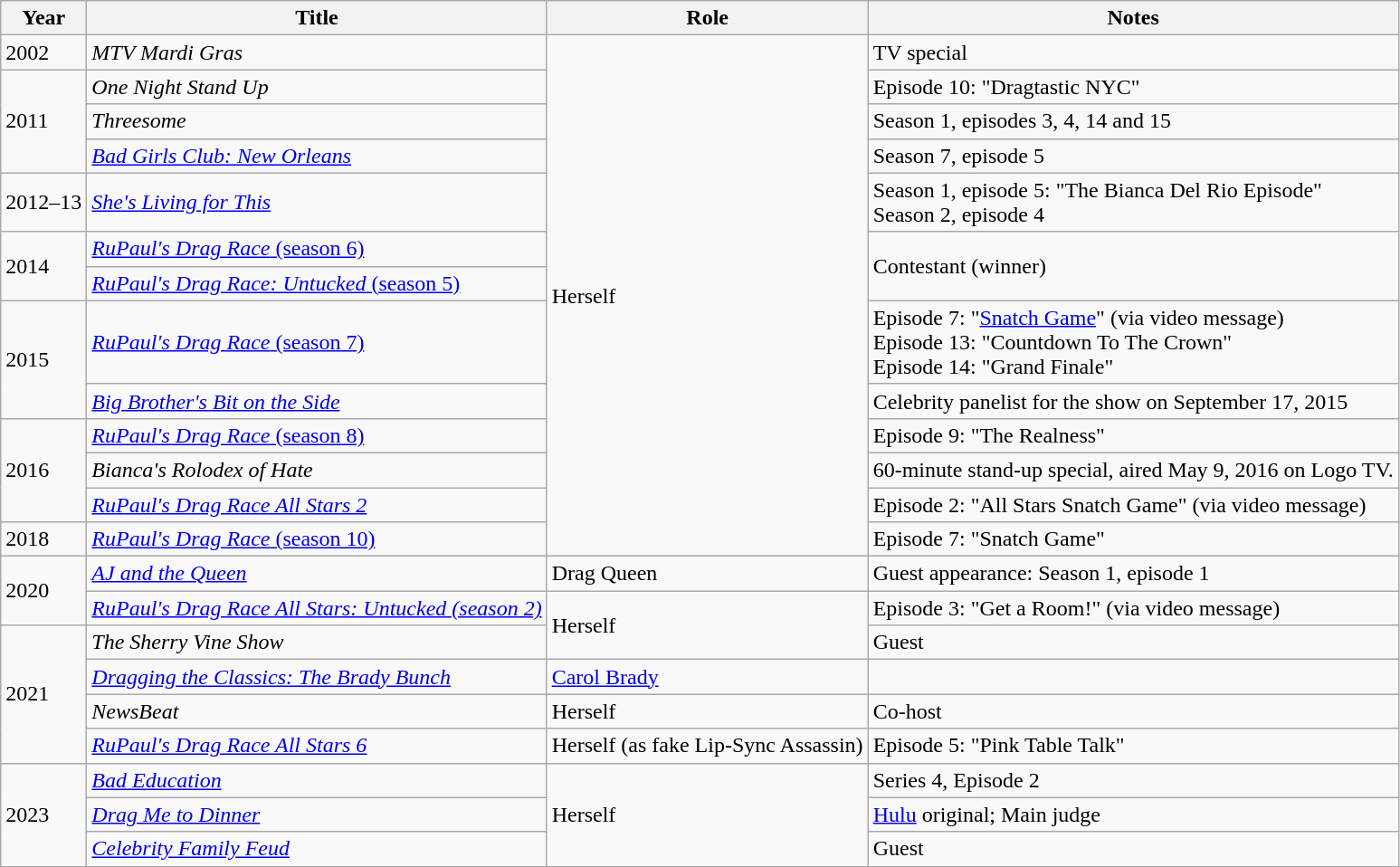<table class="wikitable sortable">
<tr>
<th>Year</th>
<th>Title</th>
<th>Role</th>
<th class="unsortable">Notes</th>
</tr>
<tr>
<td>2002</td>
<td><em>MTV Mardi Gras</em></td>
<td rowspan="13">Herself</td>
<td>TV special</td>
</tr>
<tr>
<td rowspan="3">2011</td>
<td><em>One Night Stand Up</em></td>
<td>Episode 10: "Dragtastic NYC"</td>
</tr>
<tr>
<td><em>Threesome</em></td>
<td>Season 1, episodes 3, 4, 14 and 15</td>
</tr>
<tr>
<td><em><a href='#'>Bad Girls Club: New Orleans</a></em></td>
<td>Season 7, episode 5</td>
</tr>
<tr>
<td>2012–13</td>
<td><em><a href='#'>She's Living for This</a></em></td>
<td>Season 1, episode 5: "The Bianca Del Rio Episode" <br> Season 2, episode 4</td>
</tr>
<tr>
<td rowspan="2">2014</td>
<td scope="row"><a href='#'><em>RuPaul's Drag Race</em> (season 6)</a></td>
<td rowspan="2">Contestant (winner)</td>
</tr>
<tr>
<td scope="row"><a href='#'><em>RuPaul's Drag Race: Untucked</em> (season 5)</a></td>
</tr>
<tr>
<td rowspan="2">2015</td>
<td><a href='#'><em>RuPaul's Drag Race</em> (season 7)</a></td>
<td>Episode 7: "<a href='#'>Snatch Game</a>" (via video message)<br>Episode 13: "Countdown To The Crown"<br>Episode 14: "Grand Finale"</td>
</tr>
<tr>
<td><em><a href='#'>Big Brother's Bit on the Side</a></em></td>
<td>Celebrity panelist for the show on September 17, 2015</td>
</tr>
<tr>
<td rowspan="3">2016</td>
<td><a href='#'><em>RuPaul's Drag Race</em> (season 8)</a></td>
<td>Episode 9: "The Realness"</td>
</tr>
<tr>
<td><em>Bianca's Rolodex of Hate</em></td>
<td>60-minute stand-up special, aired May 9, 2016 on Logo TV.</td>
</tr>
<tr>
<td><a href='#'><em>RuPaul's Drag Race All Stars 2</em></a></td>
<td>Episode 2: "All Stars Snatch Game" (via video message)</td>
</tr>
<tr>
<td>2018</td>
<td><a href='#'><em>RuPaul's Drag Race</em> (season 10)</a></td>
<td>Episode 7: "Snatch Game"</td>
</tr>
<tr>
<td rowspan="2">2020</td>
<td><em><a href='#'>AJ and the Queen</a></em></td>
<td>Drag Queen</td>
<td>Guest appearance: Season 1, episode 1</td>
</tr>
<tr>
<td><em><a href='#'>RuPaul's Drag Race All Stars: Untucked (season 2)</a></em></td>
<td rowspan="2">Herself</td>
<td>Episode 3: "Get a Room!" (via video message)</td>
</tr>
<tr>
<td rowspan="4">2021</td>
<td><em>The Sherry Vine Show</em></td>
<td>Guest</td>
</tr>
<tr>
<td scope="row"><em><a href='#'>Dragging the Classics: The Brady Bunch</a></em></td>
<td><a href='#'>Carol Brady</a></td>
<td></td>
</tr>
<tr>
<td><em>NewsBeat</em></td>
<td>Herself</td>
<td>Co-host</td>
</tr>
<tr>
<td><em><a href='#'>RuPaul's Drag Race All Stars 6</a></em></td>
<td>Herself (as fake Lip-Sync Assassin)</td>
<td>Episode 5: "Pink Table Talk"</td>
</tr>
<tr>
<td rowspan="3">2023</td>
<td><em><a href='#'>Bad Education</a></em></td>
<td rowspan="3">Herself</td>
<td>Series 4, Episode 2</td>
</tr>
<tr>
<td><em><a href='#'>Drag Me to Dinner</a></em></td>
<td><a href='#'>Hulu</a> original; Main judge</td>
</tr>
<tr>
<td><em><a href='#'>Celebrity Family Feud</a></em></td>
<td>Guest</td>
</tr>
</table>
